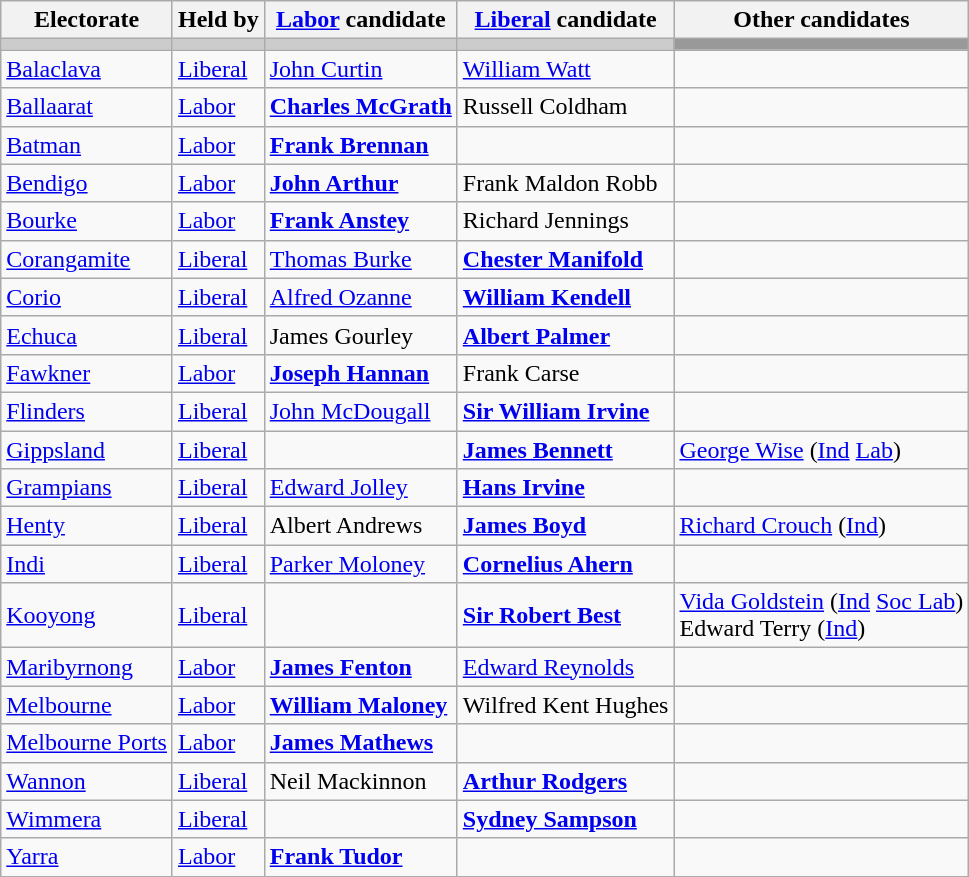<table class="wikitable">
<tr>
<th>Electorate</th>
<th>Held by</th>
<th><a href='#'>Labor</a> candidate</th>
<th><a href='#'>Liberal</a> candidate</th>
<th>Other candidates</th>
</tr>
<tr bgcolor="#cccccc">
<td></td>
<td></td>
<td></td>
<td></td>
<td bgcolor="#999999"></td>
</tr>
<tr>
<td><a href='#'>Balaclava</a></td>
<td><a href='#'>Liberal</a></td>
<td><a href='#'>John Curtin</a></td>
<td><a href='#'>William Watt</a></td>
<td></td>
</tr>
<tr>
<td><a href='#'>Ballaarat</a></td>
<td><a href='#'>Labor</a></td>
<td><strong><a href='#'>Charles McGrath</a></strong></td>
<td>Russell Coldham</td>
<td></td>
</tr>
<tr>
<td><a href='#'>Batman</a></td>
<td><a href='#'>Labor</a></td>
<td><strong><a href='#'>Frank Brennan</a></strong></td>
<td></td>
<td></td>
</tr>
<tr>
<td><a href='#'>Bendigo</a></td>
<td><a href='#'>Labor</a></td>
<td><strong><a href='#'>John Arthur</a></strong></td>
<td>Frank Maldon Robb</td>
<td></td>
</tr>
<tr>
<td><a href='#'>Bourke</a></td>
<td><a href='#'>Labor</a></td>
<td><strong><a href='#'>Frank Anstey</a></strong></td>
<td>Richard Jennings</td>
<td></td>
</tr>
<tr>
<td><a href='#'>Corangamite</a></td>
<td><a href='#'>Liberal</a></td>
<td><a href='#'>Thomas Burke</a></td>
<td><strong><a href='#'>Chester Manifold</a></strong></td>
<td></td>
</tr>
<tr>
<td><a href='#'>Corio</a></td>
<td><a href='#'>Liberal</a></td>
<td><a href='#'>Alfred Ozanne</a></td>
<td><strong><a href='#'>William Kendell</a></strong></td>
<td></td>
</tr>
<tr>
<td><a href='#'>Echuca</a></td>
<td><a href='#'>Liberal</a></td>
<td>James Gourley</td>
<td><strong><a href='#'>Albert Palmer</a></strong></td>
<td></td>
</tr>
<tr>
<td><a href='#'>Fawkner</a></td>
<td><a href='#'>Labor</a></td>
<td><strong><a href='#'>Joseph Hannan</a></strong></td>
<td>Frank Carse</td>
<td></td>
</tr>
<tr>
<td><a href='#'>Flinders</a></td>
<td><a href='#'>Liberal</a></td>
<td><a href='#'>John McDougall</a></td>
<td><strong><a href='#'>Sir William Irvine</a></strong></td>
<td></td>
</tr>
<tr>
<td><a href='#'>Gippsland</a></td>
<td><a href='#'>Liberal</a></td>
<td></td>
<td><strong><a href='#'>James Bennett</a></strong></td>
<td><a href='#'>George Wise</a> (<a href='#'>Ind</a> <a href='#'>Lab</a>)</td>
</tr>
<tr>
<td><a href='#'>Grampians</a></td>
<td><a href='#'>Liberal</a></td>
<td><a href='#'>Edward Jolley</a></td>
<td><strong><a href='#'>Hans Irvine</a></strong></td>
<td></td>
</tr>
<tr>
<td><a href='#'>Henty</a></td>
<td><a href='#'>Liberal</a></td>
<td>Albert Andrews</td>
<td><strong><a href='#'>James Boyd</a></strong></td>
<td><a href='#'>Richard Crouch</a> (<a href='#'>Ind</a>)</td>
</tr>
<tr>
<td><a href='#'>Indi</a></td>
<td><a href='#'>Liberal</a></td>
<td><a href='#'>Parker Moloney</a></td>
<td><strong><a href='#'>Cornelius Ahern</a></strong></td>
<td></td>
</tr>
<tr>
<td><a href='#'>Kooyong</a></td>
<td><a href='#'>Liberal</a></td>
<td></td>
<td><strong><a href='#'>Sir Robert Best</a></strong></td>
<td><a href='#'>Vida Goldstein</a> (<a href='#'>Ind</a> <a href='#'>Soc Lab</a>)<br>Edward Terry (<a href='#'>Ind</a>)</td>
</tr>
<tr>
<td><a href='#'>Maribyrnong</a></td>
<td><a href='#'>Labor</a></td>
<td><strong><a href='#'>James Fenton</a></strong></td>
<td><a href='#'>Edward Reynolds</a></td>
<td></td>
</tr>
<tr>
<td><a href='#'>Melbourne</a></td>
<td><a href='#'>Labor</a></td>
<td><strong><a href='#'>William Maloney</a></strong></td>
<td>Wilfred Kent Hughes</td>
<td></td>
</tr>
<tr>
<td><a href='#'>Melbourne Ports</a></td>
<td><a href='#'>Labor</a></td>
<td><strong><a href='#'>James Mathews</a></strong></td>
<td></td>
<td></td>
</tr>
<tr>
<td><a href='#'>Wannon</a></td>
<td><a href='#'>Liberal</a></td>
<td>Neil Mackinnon</td>
<td><strong><a href='#'>Arthur Rodgers</a></strong></td>
<td></td>
</tr>
<tr>
<td><a href='#'>Wimmera</a></td>
<td><a href='#'>Liberal</a></td>
<td></td>
<td><strong><a href='#'>Sydney Sampson</a></strong></td>
<td></td>
</tr>
<tr>
<td><a href='#'>Yarra</a></td>
<td><a href='#'>Labor</a></td>
<td><strong><a href='#'>Frank Tudor</a></strong></td>
<td></td>
<td></td>
</tr>
</table>
